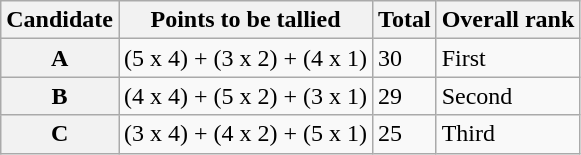<table class="wikitable">
<tr>
<th>Candidate</th>
<th>Points to be tallied</th>
<th>Total</th>
<th>Overall rank</th>
</tr>
<tr>
<th>A</th>
<td>(5 x 4) + (3 x 2) + (4 x 1)</td>
<td>30</td>
<td>First</td>
</tr>
<tr>
<th>B</th>
<td>(4 x 4) + (5 x 2) + (3 x 1)</td>
<td>29</td>
<td>Second</td>
</tr>
<tr>
<th>C</th>
<td>(3 x 4) + (4 x 2) + (5 x 1)</td>
<td>25</td>
<td>Third</td>
</tr>
</table>
